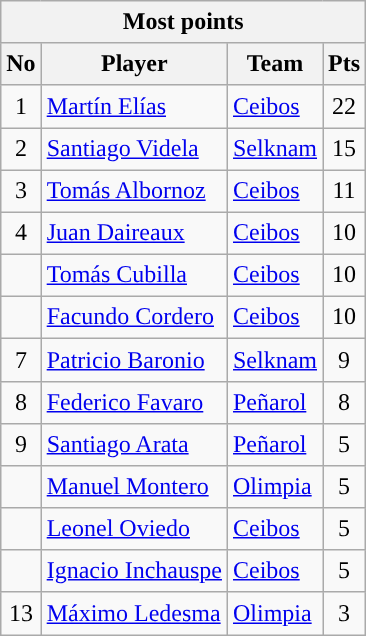<table class="wikitable sortable" style="text-align:left; line-height:130%; font-size:100%; width:;">
<tr>
<th colspan="100%">Most points</th>
</tr>
<tr>
<th style="width:">No</th>
<th style="width:">Player</th>
<th style="width:">Team</th>
<th style="width:">Pts<br></th>
</tr>
<tr>
<td style="text-align:center;">1</td>
<td> <a href='#'>Martín Elías</a></td>
<td> <a href='#'>Ceibos</a></td>
<td style="text-align:center;">22</td>
</tr>
<tr>
<td style="text-align:center;">2</td>
<td> <a href='#'>Santiago Videla</a></td>
<td> <a href='#'>Selknam</a></td>
<td style="text-align:center;">15</td>
</tr>
<tr>
<td style="text-align:center;">3</td>
<td> <a href='#'>Tomás Albornoz</a></td>
<td> <a href='#'>Ceibos</a></td>
<td style="text-align:center;">11</td>
</tr>
<tr>
<td style="text-align:center;">4</td>
<td> <a href='#'>Juan Daireaux</a></td>
<td> <a href='#'>Ceibos</a></td>
<td style="text-align:center;">10</td>
</tr>
<tr>
<td style="text-align:center;"></td>
<td> <a href='#'>Tomás Cubilla</a></td>
<td> <a href='#'>Ceibos</a></td>
<td style="text-align:center;">10</td>
</tr>
<tr>
<td style="text-align:center;"></td>
<td> <a href='#'>Facundo Cordero</a></td>
<td> <a href='#'>Ceibos</a></td>
<td style="text-align:center;">10</td>
</tr>
<tr>
<td style="text-align:center;">7</td>
<td> <a href='#'>Patricio Baronio</a></td>
<td> <a href='#'>Selknam</a></td>
<td style="text-align:center;">9</td>
</tr>
<tr>
<td style="text-align:center;">8</td>
<td> <a href='#'>Federico Favaro</a></td>
<td> <a href='#'>Peñarol</a></td>
<td style="text-align:center;">8</td>
</tr>
<tr>
<td style="text-align:center;">9</td>
<td> <a href='#'>Santiago Arata</a></td>
<td> <a href='#'>Peñarol</a></td>
<td style="text-align:center;">5</td>
</tr>
<tr>
<td style="text-align:center;"></td>
<td> <a href='#'>Manuel Montero</a></td>
<td> <a href='#'>Olimpia</a></td>
<td style="text-align:center;">5</td>
</tr>
<tr>
<td style="text-align:center;"></td>
<td> <a href='#'>Leonel Oviedo</a></td>
<td> <a href='#'>Ceibos</a></td>
<td style="text-align:center;">5</td>
</tr>
<tr>
<td style="text-align:center;"></td>
<td> <a href='#'>Ignacio Inchauspe</a></td>
<td> <a href='#'>Ceibos</a></td>
<td style="text-align:center;">5</td>
</tr>
<tr>
<td style="text-align:center;">13</td>
<td> <a href='#'>Máximo Ledesma</a></td>
<td> <a href='#'>Olimpia</a></td>
<td style="text-align:center;">3</td>
</tr>
</table>
